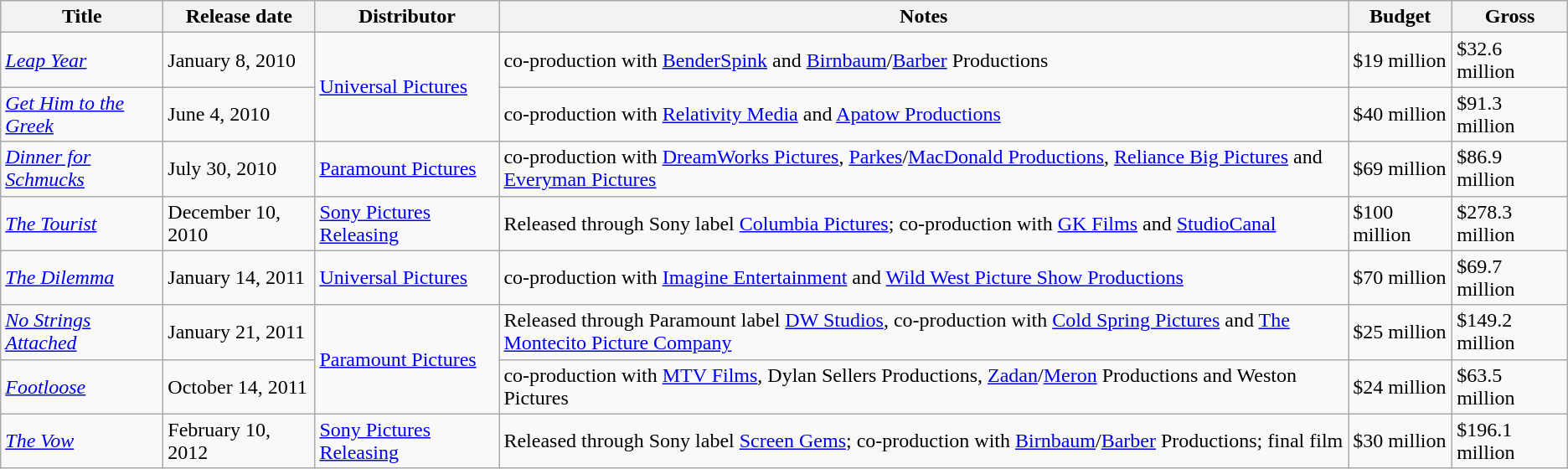<table class="wikitable sortable">
<tr>
<th>Title</th>
<th>Release date</th>
<th>Distributor</th>
<th>Notes</th>
<th>Budget</th>
<th>Gross</th>
</tr>
<tr>
<td><em><a href='#'>Leap Year</a></em></td>
<td>January 8, 2010</td>
<td rowspan="2"><a href='#'>Universal Pictures</a></td>
<td>co-production with <a href='#'>BenderSpink</a> and <a href='#'>Birnbaum</a>/<a href='#'>Barber</a> Productions</td>
<td>$19 million</td>
<td>$32.6 million</td>
</tr>
<tr>
<td><em><a href='#'>Get Him to the Greek</a></em></td>
<td>June 4, 2010</td>
<td>co-production with <a href='#'>Relativity Media</a> and <a href='#'>Apatow Productions</a></td>
<td>$40 million</td>
<td>$91.3 million</td>
</tr>
<tr>
<td><em><a href='#'>Dinner for Schmucks</a></em></td>
<td>July 30, 2010</td>
<td><a href='#'>Paramount Pictures</a></td>
<td>co-production with <a href='#'>DreamWorks Pictures</a>, <a href='#'>Parkes</a>/<a href='#'>MacDonald Productions</a>, <a href='#'>Reliance Big Pictures</a> and <a href='#'>Everyman Pictures</a></td>
<td>$69 million</td>
<td>$86.9 million</td>
</tr>
<tr>
<td><em><a href='#'>The Tourist</a></em></td>
<td>December 10, 2010</td>
<td><a href='#'>Sony Pictures Releasing</a></td>
<td>Released through Sony label <a href='#'>Columbia Pictures</a>; co-production with <a href='#'>GK Films</a> and <a href='#'>StudioCanal</a></td>
<td>$100 million</td>
<td>$278.3 million</td>
</tr>
<tr>
<td><em><a href='#'>The Dilemma</a></em></td>
<td>January 14, 2011</td>
<td><a href='#'>Universal Pictures</a></td>
<td>co-production with <a href='#'>Imagine Entertainment</a> and <a href='#'>Wild West Picture Show Productions</a></td>
<td>$70 million</td>
<td>$69.7 million</td>
</tr>
<tr>
<td><em><a href='#'>No Strings Attached</a></em></td>
<td>January 21, 2011</td>
<td rowspan="2"><a href='#'>Paramount Pictures</a></td>
<td>Released through Paramount label <a href='#'>DW Studios</a>, co-production with <a href='#'>Cold Spring Pictures</a> and <a href='#'>The Montecito Picture Company</a></td>
<td>$25 million</td>
<td>$149.2 million</td>
</tr>
<tr>
<td><em><a href='#'>Footloose</a></em></td>
<td>October 14, 2011</td>
<td>co-production with <a href='#'>MTV Films</a>, Dylan Sellers Productions, <a href='#'>Zadan</a>/<a href='#'>Meron</a> Productions and Weston Pictures</td>
<td>$24 million</td>
<td>$63.5 million</td>
</tr>
<tr>
<td><em><a href='#'>The Vow</a></em></td>
<td>February 10, 2012</td>
<td><a href='#'>Sony Pictures Releasing</a></td>
<td>Released through Sony label <a href='#'>Screen Gems</a>; co-production with <a href='#'>Birnbaum</a>/<a href='#'>Barber</a> Productions; final film</td>
<td>$30 million</td>
<td>$196.1 million</td>
</tr>
</table>
